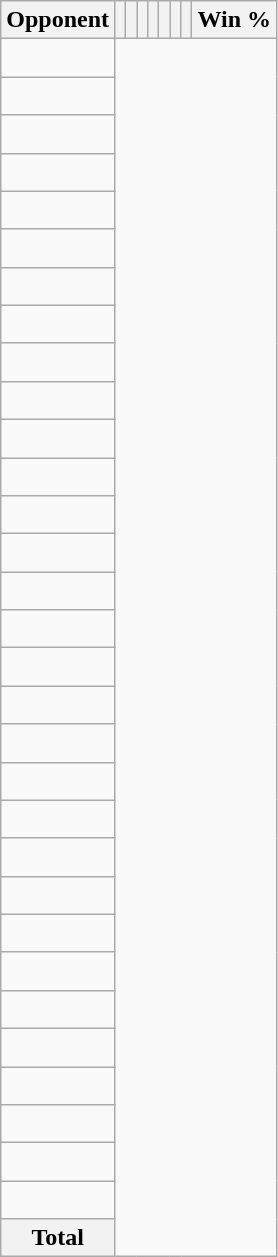<table class="wikitable sortable collapsible collapsed" style="text-align: center;">
<tr>
<th>Opponent</th>
<th></th>
<th></th>
<th></th>
<th></th>
<th></th>
<th></th>
<th></th>
<th>Win %</th>
</tr>
<tr>
<td align="left"><br></td>
</tr>
<tr>
<td align="left"><br></td>
</tr>
<tr>
<td align="left"><br></td>
</tr>
<tr>
<td align="left"><br></td>
</tr>
<tr>
<td align="left"><br></td>
</tr>
<tr>
<td align="left"><br></td>
</tr>
<tr>
<td align="left"><br></td>
</tr>
<tr>
<td align="left"><br></td>
</tr>
<tr>
<td align="left"><br></td>
</tr>
<tr>
<td align="left"><br></td>
</tr>
<tr>
<td align="left"><br></td>
</tr>
<tr>
<td align="left"><br></td>
</tr>
<tr>
<td align="left"><br></td>
</tr>
<tr>
<td align="left"><br></td>
</tr>
<tr>
<td align="left"><br></td>
</tr>
<tr>
<td align="left"><br></td>
</tr>
<tr>
<td align="left"><br></td>
</tr>
<tr>
<td align="left"><br></td>
</tr>
<tr>
<td align="left"><br></td>
</tr>
<tr>
<td align="left"><br></td>
</tr>
<tr>
<td align="left"><br></td>
</tr>
<tr>
<td align="left"><br></td>
</tr>
<tr>
<td align="left"><br></td>
</tr>
<tr>
<td align="left"><br></td>
</tr>
<tr>
<td align="left"><br></td>
</tr>
<tr>
<td align="left"><br></td>
</tr>
<tr>
<td align="left"><br></td>
</tr>
<tr>
<td align="left"><br></td>
</tr>
<tr>
<td align="left"><br></td>
</tr>
<tr>
<td align="left"><br></td>
</tr>
<tr>
<td align="left"><br></td>
</tr>
<tr class="sortbottom">
<th>Total<br></th>
</tr>
</table>
